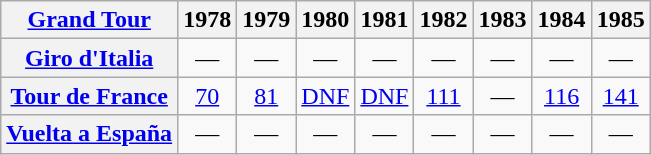<table class="wikitable plainrowheaders">
<tr>
<th scope="col"><a href='#'>Grand Tour</a></th>
<th scope="col">1978</th>
<th scope="col">1979</th>
<th scope="col">1980</th>
<th scope="col">1981</th>
<th scope="col">1982</th>
<th scope="col">1983</th>
<th scope="col">1984</th>
<th scope="col">1985</th>
</tr>
<tr style="text-align:center;">
<th scope="row"> <a href='#'>Giro d'Italia</a></th>
<td>—</td>
<td>—</td>
<td>—</td>
<td>—</td>
<td>—</td>
<td>—</td>
<td>—</td>
<td>—</td>
</tr>
<tr style="text-align:center;">
<th scope="row"> <a href='#'>Tour de France</a></th>
<td style="text-align:center;"><a href='#'>70</a></td>
<td style="text-align:center;"><a href='#'>81</a></td>
<td style="text-align:center;"><a href='#'>DNF</a></td>
<td style="text-align:center;"><a href='#'>DNF</a></td>
<td style="text-align:center;"><a href='#'>111</a></td>
<td>—</td>
<td style="text-align:center;"><a href='#'>116</a></td>
<td style="text-align:center;"><a href='#'>141</a></td>
</tr>
<tr style="text-align:center;">
<th scope="row"> <a href='#'>Vuelta a España</a></th>
<td>—</td>
<td>—</td>
<td>—</td>
<td>—</td>
<td>—</td>
<td>—</td>
<td>—</td>
<td>—</td>
</tr>
</table>
